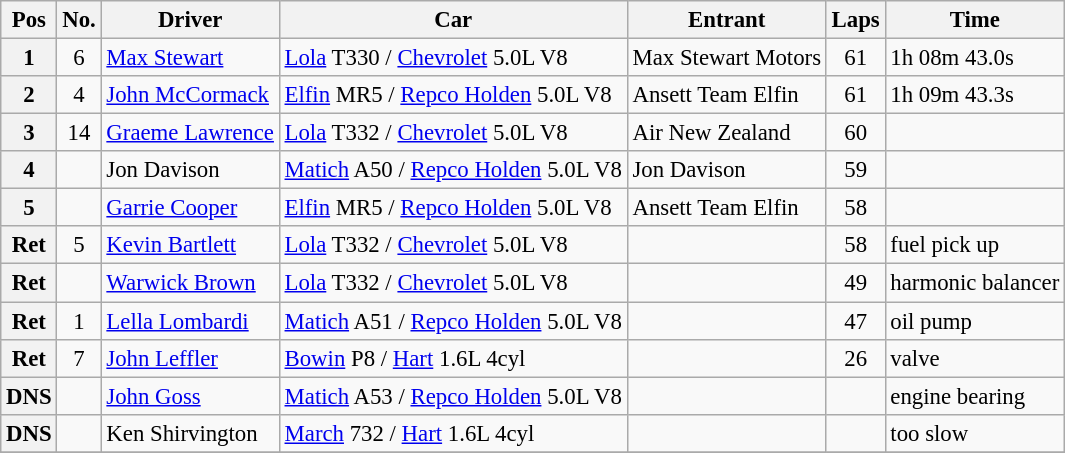<table class="wikitable" style="font-size: 95%;">
<tr>
<th>Pos</th>
<th>No.</th>
<th>Driver</th>
<th>Car</th>
<th>Entrant</th>
<th>Laps</th>
<th>Time</th>
</tr>
<tr>
<th>1</th>
<td align="center">6</td>
<td> <a href='#'>Max Stewart</a></td>
<td><a href='#'>Lola</a> T330 / <a href='#'>Chevrolet</a> 5.0L V8</td>
<td>Max Stewart Motors</td>
<td align="center">61</td>
<td>1h 08m 43.0s</td>
</tr>
<tr>
<th>2</th>
<td align="center">4</td>
<td> <a href='#'>John McCormack</a></td>
<td><a href='#'>Elfin</a> MR5 / <a href='#'>Repco Holden</a> 5.0L V8</td>
<td>Ansett Team Elfin</td>
<td align="center">61</td>
<td>1h 09m 43.3s</td>
</tr>
<tr>
<th>3</th>
<td align="center">14</td>
<td> <a href='#'>Graeme Lawrence</a></td>
<td><a href='#'>Lola</a> T332 / <a href='#'>Chevrolet</a> 5.0L V8</td>
<td>Air New Zealand</td>
<td align="center">60</td>
<td></td>
</tr>
<tr>
<th>4</th>
<td align="center"></td>
<td> Jon Davison</td>
<td><a href='#'>Matich</a> A50 / <a href='#'>Repco Holden</a> 5.0L V8</td>
<td>Jon Davison</td>
<td align="center">59</td>
<td></td>
</tr>
<tr>
<th>5</th>
<td align="center"></td>
<td> <a href='#'>Garrie Cooper</a></td>
<td><a href='#'>Elfin</a> MR5 / <a href='#'>Repco Holden</a> 5.0L V8</td>
<td>Ansett Team Elfin</td>
<td align="center">58</td>
<td></td>
</tr>
<tr>
<th>Ret</th>
<td align="center">5</td>
<td> <a href='#'>Kevin Bartlett</a></td>
<td><a href='#'>Lola</a> T332 / <a href='#'>Chevrolet</a> 5.0L V8</td>
<td></td>
<td align="center">58</td>
<td>fuel pick up</td>
</tr>
<tr>
<th>Ret</th>
<td align="center"></td>
<td> <a href='#'>Warwick Brown</a></td>
<td><a href='#'>Lola</a> T332 / <a href='#'>Chevrolet</a> 5.0L V8</td>
<td></td>
<td align="center">49</td>
<td>harmonic balancer</td>
</tr>
<tr>
<th>Ret</th>
<td align="center">1</td>
<td> <a href='#'>Lella Lombardi</a></td>
<td><a href='#'>Matich</a> A51 / <a href='#'>Repco Holden</a> 5.0L V8</td>
<td></td>
<td align="center">47</td>
<td>oil pump</td>
</tr>
<tr>
<th>Ret</th>
<td align="center">7</td>
<td> <a href='#'>John Leffler</a></td>
<td><a href='#'>Bowin</a> P8 / <a href='#'>Hart</a> 1.6L 4cyl</td>
<td></td>
<td align="center">26</td>
<td>valve</td>
</tr>
<tr>
<th>DNS</th>
<td align="center"></td>
<td> <a href='#'>John Goss</a></td>
<td><a href='#'>Matich</a> A53 / <a href='#'>Repco Holden</a> 5.0L V8</td>
<td></td>
<td align="center"></td>
<td>engine bearing</td>
</tr>
<tr>
<th>DNS</th>
<td align="center"></td>
<td> Ken Shirvington</td>
<td><a href='#'>March</a> 732 / <a href='#'>Hart</a> 1.6L 4cyl</td>
<td></td>
<td align="center"></td>
<td>too slow</td>
</tr>
<tr>
</tr>
</table>
